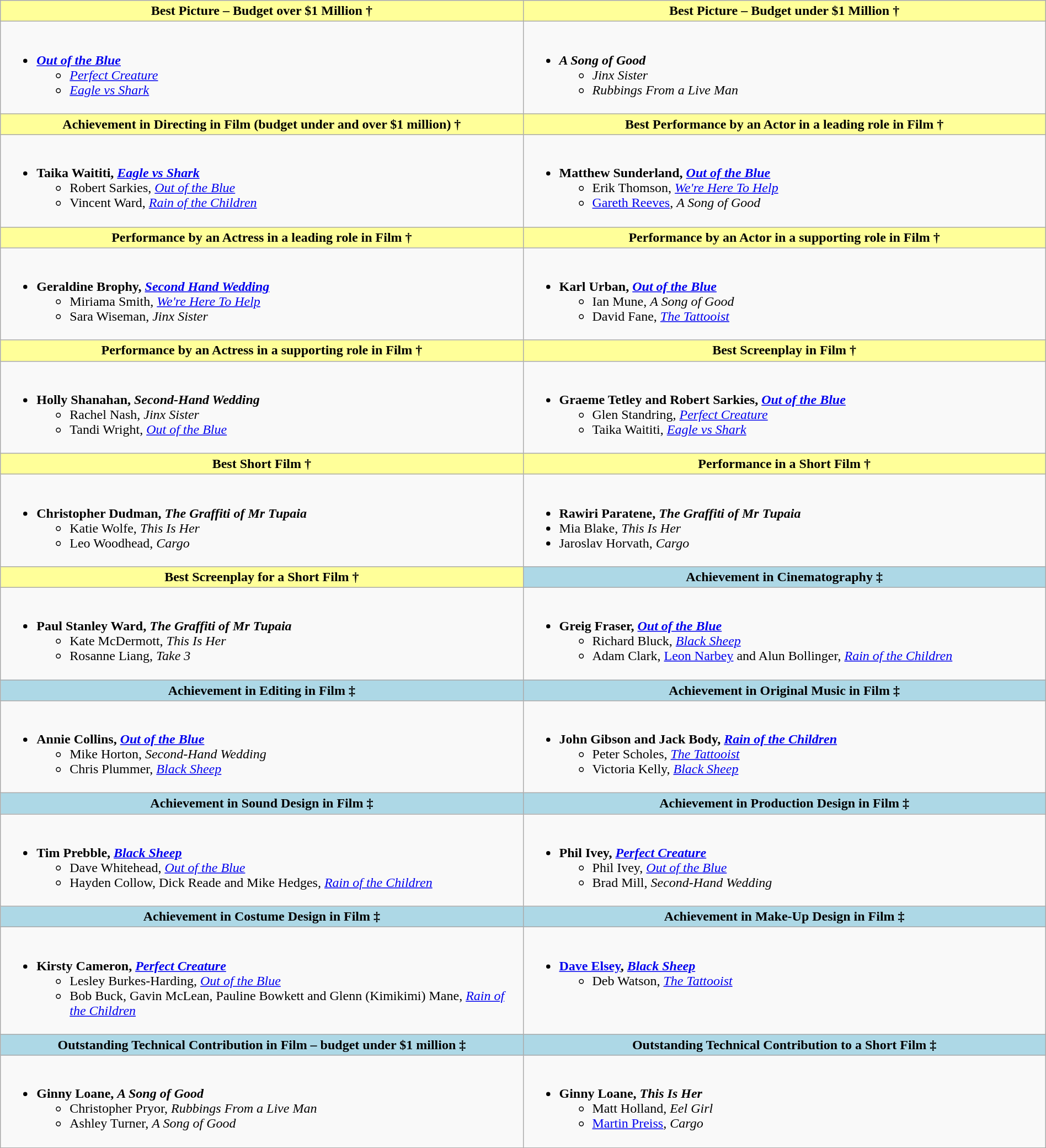<table class=wikitable width="100%">
<tr>
<th style="background:#FFFF99;"  width="50%">Best Picture – Budget over $1 Million †</th>
<th style="background:#FFFF99;"  width="50%">Best Picture – Budget under $1 Million †</th>
</tr>
<tr>
<td valign="top"><br><ul><li><strong> <em><a href='#'>Out of the Blue</a></em> </strong><ul><li><em><a href='#'>Perfect Creature</a></em></li><li><em><a href='#'>Eagle vs Shark</a></em></li></ul></li></ul></td>
<td valign="top"><br><ul><li><strong> <em>A Song of Good</em> </strong><ul><li><em>Jinx Sister</em></li><li><em>Rubbings From a Live Man</em></li></ul></li></ul></td>
</tr>
<tr>
<th style="background:#FFFF99;"  width="50%">Achievement in Directing in Film (budget under and over $1 million) †</th>
<th style="background:#FFFF99;"  width="50%">Best Performance by an Actor in a leading role in Film †</th>
</tr>
<tr>
<td valign="top"><br><ul><li><strong>Taika Waititi, <em><a href='#'>Eagle vs Shark</a></em> </strong><ul><li>Robert Sarkies, <em><a href='#'>Out of the Blue</a></em></li><li>Vincent Ward, <em><a href='#'>Rain of the Children</a></em></li></ul></li></ul></td>
<td valign="top"><br><ul><li><strong>Matthew Sunderland, <em><a href='#'>Out of the Blue</a></em> </strong><ul><li>Erik Thomson, <em><a href='#'>We're Here To Help</a></em></li><li><a href='#'>Gareth Reeves</a>, <em>A Song of Good</em></li></ul></li></ul></td>
</tr>
<tr>
<th style="background:#FFFF99;"  width="50%">Performance by an Actress in a leading role in Film †</th>
<th style="background:#FFFF99;"  width="50%">Performance by an Actor in a supporting role in Film †</th>
</tr>
<tr>
<td valign="top"><br><ul><li><strong>Geraldine Brophy, <em><a href='#'>Second Hand Wedding</a></em> </strong><ul><li>Miriama Smith, <em><a href='#'>We're Here To Help</a></em></li><li>Sara Wiseman, <em>Jinx Sister</em></li></ul></li></ul></td>
<td valign="top"><br><ul><li><strong> Karl Urban, <em><a href='#'>Out of the Blue</a></em> </strong><ul><li>Ian Mune, <em>A Song of Good</em></li><li>David Fane, <em><a href='#'>The Tattooist</a></em></li></ul></li></ul></td>
</tr>
<tr>
<th style="background:#FFFF99;"  width="50%">Performance by an Actress in a supporting role in Film †</th>
<th style="background:#FFFF99;"  width="50%">Best Screenplay in Film †</th>
</tr>
<tr>
<td valign="top"><br><ul><li><strong>Holly Shanahan, <em>Second-Hand Wedding</em> </strong><ul><li>Rachel Nash, <em>Jinx Sister</em></li><li>Tandi Wright, <em><a href='#'>Out of the Blue</a></em></li></ul></li></ul></td>
<td valign="top"><br><ul><li><strong>Graeme Tetley and Robert Sarkies, <em><a href='#'>Out of the Blue</a></em> </strong><ul><li>Glen Standring, <em><a href='#'>Perfect Creature</a></em></li><li>Taika Waititi, <em><a href='#'>Eagle vs Shark</a></em></li></ul></li></ul></td>
</tr>
<tr>
<th style="background:#FFFF99;"  width="50%">Best Short Film †</th>
<th style="background:#FFFF99;"  width="50%">Performance in a Short Film †</th>
</tr>
<tr>
<td valign="top"><br><ul><li><strong>Christopher Dudman, <em>The Graffiti of Mr Tupaia</em> </strong><ul><li>Katie Wolfe, <em>This Is Her</em></li><li>Leo Woodhead, <em>Cargo</em></li></ul></li></ul></td>
<td valign="top"><br><ul><li><strong>Rawiri Paratene, <em>The Graffiti of Mr Tupaia</em> </strong></li><li>Mia Blake, <em>This Is Her</em></li><li>Jaroslav Horvath, <em>Cargo</em></li></ul></td>
</tr>
<tr>
<th style="background:#FFFF99;"  width="50%">Best Screenplay for a Short Film †</th>
<th style="background:lightblue;"  width="50%">Achievement in Cinematography ‡</th>
</tr>
<tr>
<td valign="top"><br><ul><li><strong>Paul Stanley Ward, <em>The Graffiti of Mr Tupaia</em> </strong><ul><li>Kate McDermott, <em>This Is Her</em></li><li>Rosanne Liang, <em>Take 3</em></li></ul></li></ul></td>
<td valign="top"><br><ul><li><strong>Greig Fraser, <em><a href='#'>Out of the Blue</a></em> </strong><ul><li>Richard Bluck, <em><a href='#'>Black Sheep</a></em></li><li>Adam Clark, <a href='#'>Leon Narbey</a> and Alun Bollinger, <em><a href='#'>Rain of the Children</a></em></li></ul></li></ul></td>
</tr>
<tr>
<th style="background:lightblue;"  width="50%">Achievement in Editing in Film ‡</th>
<th style="background:lightblue;"  width="50%">Achievement in Original Music in Film ‡</th>
</tr>
<tr>
<td valign="top"><br><ul><li><strong>Annie Collins, <em><a href='#'>Out of the Blue</a></em> </strong><ul><li>Mike Horton, <em>Second-Hand Wedding</em></li><li>Chris Plummer, <em><a href='#'>Black Sheep</a></em></li></ul></li></ul></td>
<td valign="top"><br><ul><li><strong>John Gibson and Jack Body, <em><a href='#'>Rain of the Children</a></em> </strong><ul><li>Peter Scholes, <em><a href='#'>The Tattooist</a></em></li><li>Victoria Kelly, <em><a href='#'>Black Sheep</a></em></li></ul></li></ul></td>
</tr>
<tr>
<th style="background:lightblue;"  width="50%">Achievement in Sound Design in Film ‡</th>
<th style="background:lightblue;"  width="50%">Achievement in Production Design in Film ‡</th>
</tr>
<tr>
<td valign="top"><br><ul><li><strong>Tim Prebble, <em><a href='#'>Black Sheep</a></em> </strong><ul><li>Dave Whitehead, <em><a href='#'>Out of the Blue</a></em></li><li>Hayden Collow, Dick Reade and Mike Hedges<em>, <a href='#'>Rain of the Children</a></em></li></ul></li></ul></td>
<td valign="top"><br><ul><li><strong>Phil Ivey, <em><a href='#'>Perfect Creature</a></em> </strong><ul><li>Phil Ivey, <em><a href='#'>Out of the Blue</a></em></li><li>Brad Mill, <em>Second-Hand Wedding</em></li></ul></li></ul></td>
</tr>
<tr>
<th style="background:lightblue;"  width="50%">Achievement in Costume Design in Film ‡</th>
<th style="background:lightblue;"  width="50%">Achievement in Make-Up Design in Film ‡</th>
</tr>
<tr>
<td valign="top"><br><ul><li><strong>Kirsty Cameron, <em><a href='#'>Perfect Creature</a></em> </strong><ul><li>Lesley Burkes-Harding, <em><a href='#'>Out of the Blue</a></em></li><li>Bob Buck, Gavin McLean, Pauline Bowkett and Glenn (Kimikimi) Mane, <em><a href='#'>Rain of the Children</a></em></li></ul></li></ul></td>
<td valign="top"><br><ul><li><strong><a href='#'>Dave Elsey</a>, <em><a href='#'>Black Sheep</a></em> </strong><ul><li>Deb Watson, <em><a href='#'>The Tattooist</a></em></li></ul></li></ul></td>
</tr>
<tr>
<th style="background:lightblue;"  width="50%">Outstanding Technical Contribution in Film – budget under $1 million ‡</th>
<th style="background:lightblue;"  width="50%">Outstanding Technical Contribution to a Short Film ‡</th>
</tr>
<tr>
<td valign="top"><br><ul><li><strong>Ginny Loane, <em>A Song of Good</em> </strong><ul><li>Christopher Pryor, <em>Rubbings From a Live Man</em></li><li>Ashley Turner, <em>A Song of Good</em></li></ul></li></ul></td>
<td valign="top"><br><ul><li><strong>Ginny Loane, <em>This Is Her</em> </strong><ul><li>Matt Holland, <em>Eel Girl</em></li><li><a href='#'>Martin Preiss</a>, <em>Cargo</em></li></ul></li></ul></td>
</tr>
</table>
